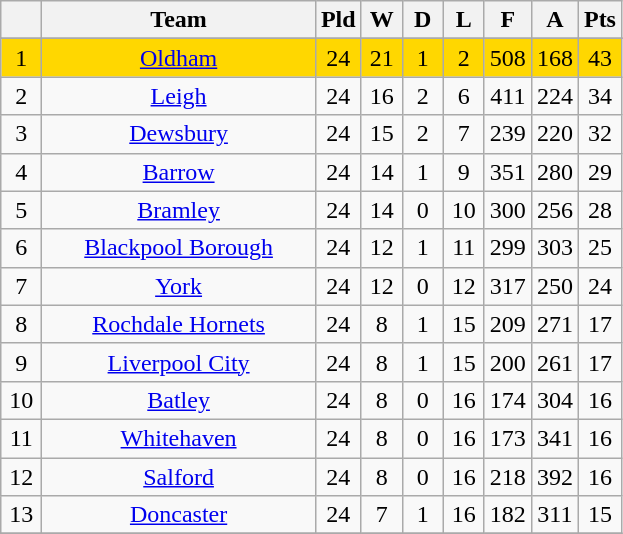<table class="wikitable" style="text-align:center;">
<tr>
<th width=20 abbr="Position"></th>
<th width=175>Team</th>
<th width=20 abbr="Played">Pld</th>
<th width=20 abbr="Won">W</th>
<th width=20 abbr="Drawn">D</th>
<th width=20 abbr="Lost">L</th>
<th width=20 abbr="F">F</th>
<th width=20 abbr="A">A</th>
<th width=20 abbr="Points">Pts</th>
</tr>
<tr>
</tr>
<tr align=center style="background:#FFD700;">
<td>1</td>
<td><a href='#'>Oldham</a></td>
<td>24</td>
<td>21</td>
<td>1</td>
<td>2</td>
<td>508</td>
<td>168</td>
<td>43</td>
</tr>
<tr align=center style="background:">
<td>2</td>
<td><a href='#'>Leigh</a></td>
<td>24</td>
<td>16</td>
<td>2</td>
<td>6</td>
<td>411</td>
<td>224</td>
<td>34</td>
</tr>
<tr align=center style="background:">
<td>3</td>
<td><a href='#'>Dewsbury</a></td>
<td>24</td>
<td>15</td>
<td>2</td>
<td>7</td>
<td>239</td>
<td>220</td>
<td>32</td>
</tr>
<tr align=center style="background:">
<td>4</td>
<td><a href='#'>Barrow</a></td>
<td>24</td>
<td>14</td>
<td>1</td>
<td>9</td>
<td>351</td>
<td>280</td>
<td>29</td>
</tr>
<tr align=center style="background:">
<td>5</td>
<td><a href='#'>Bramley</a></td>
<td>24</td>
<td>14</td>
<td>0</td>
<td>10</td>
<td>300</td>
<td>256</td>
<td>28</td>
</tr>
<tr align=center style="background:">
<td>6</td>
<td><a href='#'>Blackpool Borough</a></td>
<td>24</td>
<td>12</td>
<td>1</td>
<td>11</td>
<td>299</td>
<td>303</td>
<td>25</td>
</tr>
<tr align=center style="background:">
<td>7</td>
<td><a href='#'>York</a></td>
<td>24</td>
<td>12</td>
<td>0</td>
<td>12</td>
<td>317</td>
<td>250</td>
<td>24</td>
</tr>
<tr align=center style="background:">
<td>8</td>
<td><a href='#'>Rochdale Hornets</a></td>
<td>24</td>
<td>8</td>
<td>1</td>
<td>15</td>
<td>209</td>
<td>271</td>
<td>17</td>
</tr>
<tr align=center style="background:">
<td>9</td>
<td><a href='#'>Liverpool City</a></td>
<td>24</td>
<td>8</td>
<td>1</td>
<td>15</td>
<td>200</td>
<td>261</td>
<td>17</td>
</tr>
<tr align=center style="background:">
<td>10</td>
<td><a href='#'>Batley</a></td>
<td>24</td>
<td>8</td>
<td>0</td>
<td>16</td>
<td>174</td>
<td>304</td>
<td>16</td>
</tr>
<tr align=center style="background:">
<td>11</td>
<td><a href='#'>Whitehaven</a></td>
<td>24</td>
<td>8</td>
<td>0</td>
<td>16</td>
<td>173</td>
<td>341</td>
<td>16</td>
</tr>
<tr align=center style="background:">
<td>12</td>
<td><a href='#'>Salford</a></td>
<td>24</td>
<td>8</td>
<td>0</td>
<td>16</td>
<td>218</td>
<td>392</td>
<td>16</td>
</tr>
<tr align=center style="background:">
<td>13</td>
<td><a href='#'>Doncaster</a></td>
<td>24</td>
<td>7</td>
<td>1</td>
<td>16</td>
<td>182</td>
<td>311</td>
<td>15</td>
</tr>
<tr>
</tr>
</table>
